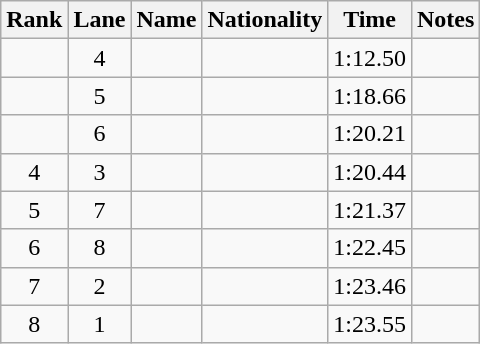<table class="wikitable sortable" style="text-align:center">
<tr>
<th>Rank</th>
<th>Lane</th>
<th>Name</th>
<th>Nationality</th>
<th>Time</th>
<th>Notes</th>
</tr>
<tr>
<td></td>
<td>4</td>
<td align=left></td>
<td align=left></td>
<td>1:12.50</td>
<td><strong></strong></td>
</tr>
<tr>
<td></td>
<td>5</td>
<td align=left></td>
<td align=left></td>
<td>1:18.66</td>
<td></td>
</tr>
<tr>
<td></td>
<td>6</td>
<td align=left></td>
<td align=left></td>
<td>1:20.21</td>
<td></td>
</tr>
<tr>
<td>4</td>
<td>3</td>
<td align=left></td>
<td align=left></td>
<td>1:20.44</td>
<td></td>
</tr>
<tr>
<td>5</td>
<td>7</td>
<td align=left></td>
<td align=left></td>
<td>1:21.37</td>
<td></td>
</tr>
<tr>
<td>6</td>
<td>8</td>
<td align=left></td>
<td align=left></td>
<td>1:22.45</td>
<td></td>
</tr>
<tr>
<td>7</td>
<td>2</td>
<td align=left></td>
<td align=left></td>
<td>1:23.46</td>
<td></td>
</tr>
<tr>
<td>8</td>
<td>1</td>
<td align=left></td>
<td align=left></td>
<td>1:23.55</td>
<td></td>
</tr>
</table>
